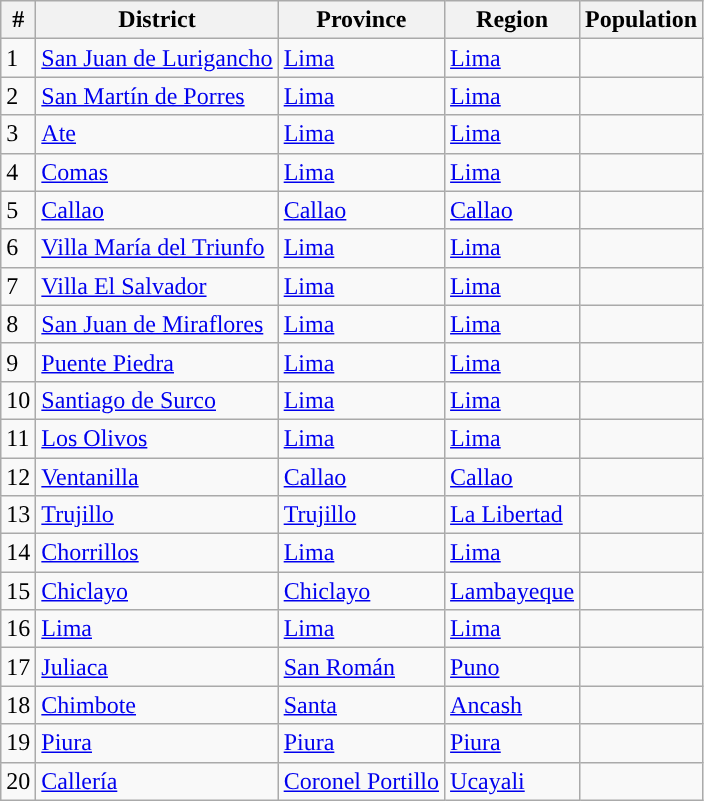<table align=center class="wikitable" Style="align:center;">
<tr>
<th>#</th>
<th>District</th>
<th>Province</th>
<th>Region</th>
<th>Population</th>
</tr>
<tr>
<td>1</td>
<td><a href='#'>San Juan de Lurigancho</a></td>
<td><a href='#'>Lima</a></td>
<td><a href='#'>Lima</a></td>
<td align=right></td>
</tr>
<tr>
<td>2</td>
<td><a href='#'>San Martín de Porres</a></td>
<td><a href='#'>Lima</a></td>
<td><a href='#'>Lima</a></td>
<td align=right></td>
</tr>
<tr>
<td>3</td>
<td><a href='#'>Ate</a></td>
<td><a href='#'>Lima</a></td>
<td><a href='#'>Lima</a></td>
<td align=right></td>
</tr>
<tr>
<td>4</td>
<td><a href='#'>Comas</a></td>
<td><a href='#'>Lima</a></td>
<td><a href='#'>Lima</a></td>
<td align=right></td>
</tr>
<tr>
<td>5</td>
<td><a href='#'>Callao</a></td>
<td><a href='#'>Callao</a></td>
<td><a href='#'>Callao</a></td>
<td align=right></td>
</tr>
<tr>
<td>6</td>
<td><a href='#'>Villa María del Triunfo</a></td>
<td><a href='#'>Lima</a></td>
<td><a href='#'>Lima</a></td>
<td align=right></td>
</tr>
<tr>
<td>7</td>
<td><a href='#'>Villa El Salvador</a></td>
<td><a href='#'>Lima</a></td>
<td><a href='#'>Lima</a></td>
<td align=right></td>
</tr>
<tr>
<td>8</td>
<td><a href='#'>San Juan de Miraflores</a></td>
<td><a href='#'>Lima</a></td>
<td><a href='#'>Lima</a></td>
<td align=right></td>
</tr>
<tr>
<td>9</td>
<td><a href='#'>Puente Piedra</a></td>
<td><a href='#'>Lima</a></td>
<td><a href='#'>Lima</a></td>
<td align=right></td>
</tr>
<tr>
<td>10</td>
<td><a href='#'>Santiago de Surco</a></td>
<td><a href='#'>Lima</a></td>
<td><a href='#'>Lima</a></td>
<td align=right></td>
</tr>
<tr>
<td>11</td>
<td><a href='#'>Los Olivos</a></td>
<td><a href='#'>Lima</a></td>
<td><a href='#'>Lima</a></td>
<td align=right></td>
</tr>
<tr>
<td>12</td>
<td><a href='#'>Ventanilla</a></td>
<td><a href='#'>Callao</a></td>
<td><a href='#'>Callao</a></td>
<td align=right></td>
</tr>
<tr>
<td>13</td>
<td><a href='#'>Trujillo</a></td>
<td><a href='#'>Trujillo</a></td>
<td><a href='#'>La Libertad</a></td>
<td align=right></td>
</tr>
<tr>
<td>14</td>
<td><a href='#'>Chorrillos</a></td>
<td><a href='#'>Lima</a></td>
<td><a href='#'>Lima</a></td>
<td align=right></td>
</tr>
<tr>
<td>15</td>
<td><a href='#'>Chiclayo</a></td>
<td><a href='#'>Chiclayo</a></td>
<td><a href='#'>Lambayeque</a></td>
<td align=right></td>
</tr>
<tr>
<td>16</td>
<td><a href='#'>Lima</a></td>
<td><a href='#'>Lima</a></td>
<td><a href='#'>Lima</a></td>
<td align=right></td>
</tr>
<tr>
<td>17</td>
<td><a href='#'>Juliaca</a></td>
<td><a href='#'>San Román</a></td>
<td><a href='#'>Puno</a></td>
<td align=right></td>
</tr>
<tr>
<td>18</td>
<td><a href='#'>Chimbote</a></td>
<td><a href='#'>Santa</a></td>
<td><a href='#'>Ancash</a></td>
<td align=right></td>
</tr>
<tr>
<td>19</td>
<td><a href='#'>Piura</a></td>
<td><a href='#'>Piura</a></td>
<td><a href='#'>Piura</a></td>
<td align=right></td>
</tr>
<tr>
<td>20</td>
<td><a href='#'>Callería</a></td>
<td><a href='#'>Coronel Portillo</a></td>
<td><a href='#'>Ucayali</a></td>
<td align=right></td>
</tr>
</table>
